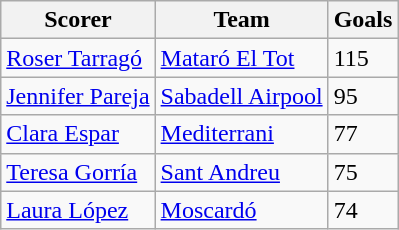<table class="wikitable">
<tr>
<th>Scorer</th>
<th>Team</th>
<th>Goals</th>
</tr>
<tr>
<td> <a href='#'>Roser Tarragó</a></td>
<td><a href='#'>Mataró El Tot</a></td>
<td>115</td>
</tr>
<tr>
<td> <a href='#'>Jennifer Pareja</a></td>
<td><a href='#'>Sabadell Airpool</a></td>
<td>95</td>
</tr>
<tr>
<td> <a href='#'>Clara Espar</a></td>
<td><a href='#'>Mediterrani</a></td>
<td>77</td>
</tr>
<tr>
<td> <a href='#'>Teresa Gorría</a></td>
<td><a href='#'>Sant Andreu</a></td>
<td>75</td>
</tr>
<tr>
<td> <a href='#'>Laura López</a></td>
<td><a href='#'>Moscardó</a></td>
<td>74</td>
</tr>
</table>
